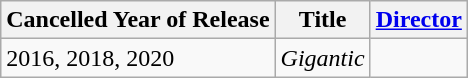<table class="wikitable">
<tr>
<th>Cancelled Year of Release</th>
<th>Title</th>
<th><a href='#'>Director</a></th>
</tr>
<tr>
<td>2016, 2018, 2020</td>
<td><em>Gigantic</em></td>
<td></td>
</tr>
</table>
